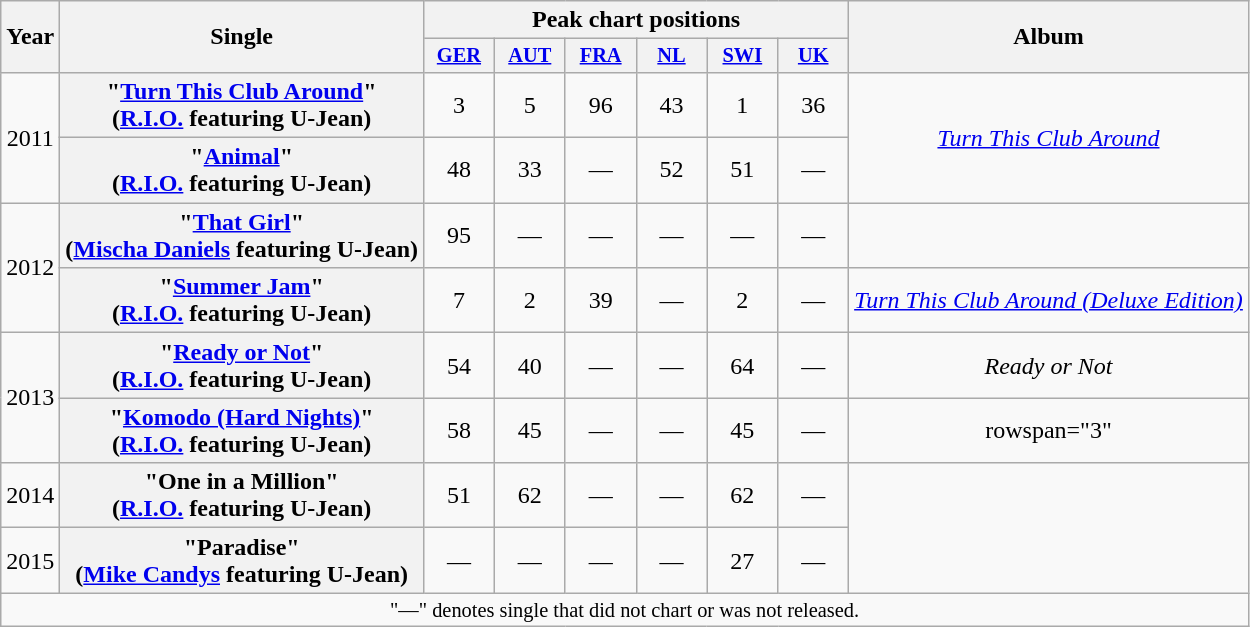<table class="wikitable plainrowheaders" style="text-align:center;">
<tr>
<th scope="col" rowspan="2">Year</th>
<th scope="col" rowspan="2">Single</th>
<th scope="col" colspan="6">Peak chart positions</th>
<th scope="col" rowspan="2">Album</th>
</tr>
<tr>
<th scope="col" style="width:3em;font-size:85%;"><a href='#'>GER</a><br></th>
<th scope="col" style="width:3em;font-size:85%;"><a href='#'>AUT</a><br></th>
<th scope="col" style="width:3em;font-size:85%;"><a href='#'>FRA</a><br></th>
<th scope="col" style="width:3em;font-size:85%;"><a href='#'>NL</a><br></th>
<th scope="col" style="width:3em;font-size:85%;"><a href='#'>SWI</a><br></th>
<th scope="col" style="width:3em;font-size:85%;"><a href='#'>UK</a><br></th>
</tr>
<tr>
<td rowspan="2">2011</td>
<th scope="row">"<a href='#'>Turn This Club Around</a>"<br><span>(<a href='#'>R.I.O.</a> featuring U-Jean)</span></th>
<td>3</td>
<td>5</td>
<td>96</td>
<td>43</td>
<td>1</td>
<td>36</td>
<td rowspan="2"><em><a href='#'>Turn This Club Around</a></em></td>
</tr>
<tr>
<th scope="row">"<a href='#'>Animal</a>"<br><span>(<a href='#'>R.I.O.</a> featuring U-Jean)</span></th>
<td>48</td>
<td>33</td>
<td>—</td>
<td>52</td>
<td>51</td>
<td>—</td>
</tr>
<tr>
<td rowspan="2">2012</td>
<th scope="row">"<a href='#'>That Girl</a>"<br><span>(<a href='#'>Mischa Daniels</a> featuring U-Jean)</span></th>
<td>95</td>
<td>—</td>
<td>—</td>
<td>—</td>
<td>—</td>
<td>—</td>
<td></td>
</tr>
<tr>
<th scope="row">"<a href='#'>Summer Jam</a>"<br><span>(<a href='#'>R.I.O.</a> featuring U-Jean)</span></th>
<td>7</td>
<td>2</td>
<td>39</td>
<td>—</td>
<td>2</td>
<td>—</td>
<td><em><a href='#'>Turn This Club Around (Deluxe Edition)</a></em></td>
</tr>
<tr>
<td rowspan="2">2013</td>
<th scope="row">"<a href='#'>Ready or Not</a>"<br><span>(<a href='#'>R.I.O.</a> featuring U-Jean)</span></th>
<td>54</td>
<td>40</td>
<td>—</td>
<td>—</td>
<td>64</td>
<td>—</td>
<td><em>Ready or Not</em></td>
</tr>
<tr>
<th scope="row">"<a href='#'>Komodo (Hard Nights)</a>"<br><span>(<a href='#'>R.I.O.</a> featuring U-Jean)</span></th>
<td>58</td>
<td>45</td>
<td>—</td>
<td>—</td>
<td>45</td>
<td>—</td>
<td>rowspan="3" </td>
</tr>
<tr>
<td>2014</td>
<th scope="row">"One in a Million"<br><span>(<a href='#'>R.I.O.</a> featuring U-Jean)</span></th>
<td>51</td>
<td>62</td>
<td>—</td>
<td>—</td>
<td>62</td>
<td>—</td>
</tr>
<tr>
<td>2015</td>
<th scope="row">"Paradise"<br><span>(<a href='#'>Mike Candys</a> featuring U-Jean)</span></th>
<td>—</td>
<td>—</td>
<td>—</td>
<td>—</td>
<td>27</td>
<td>—</td>
</tr>
<tr>
<td colspan="18" style="font-size:85%">"—" denotes single that did not chart or was not released.</td>
</tr>
</table>
